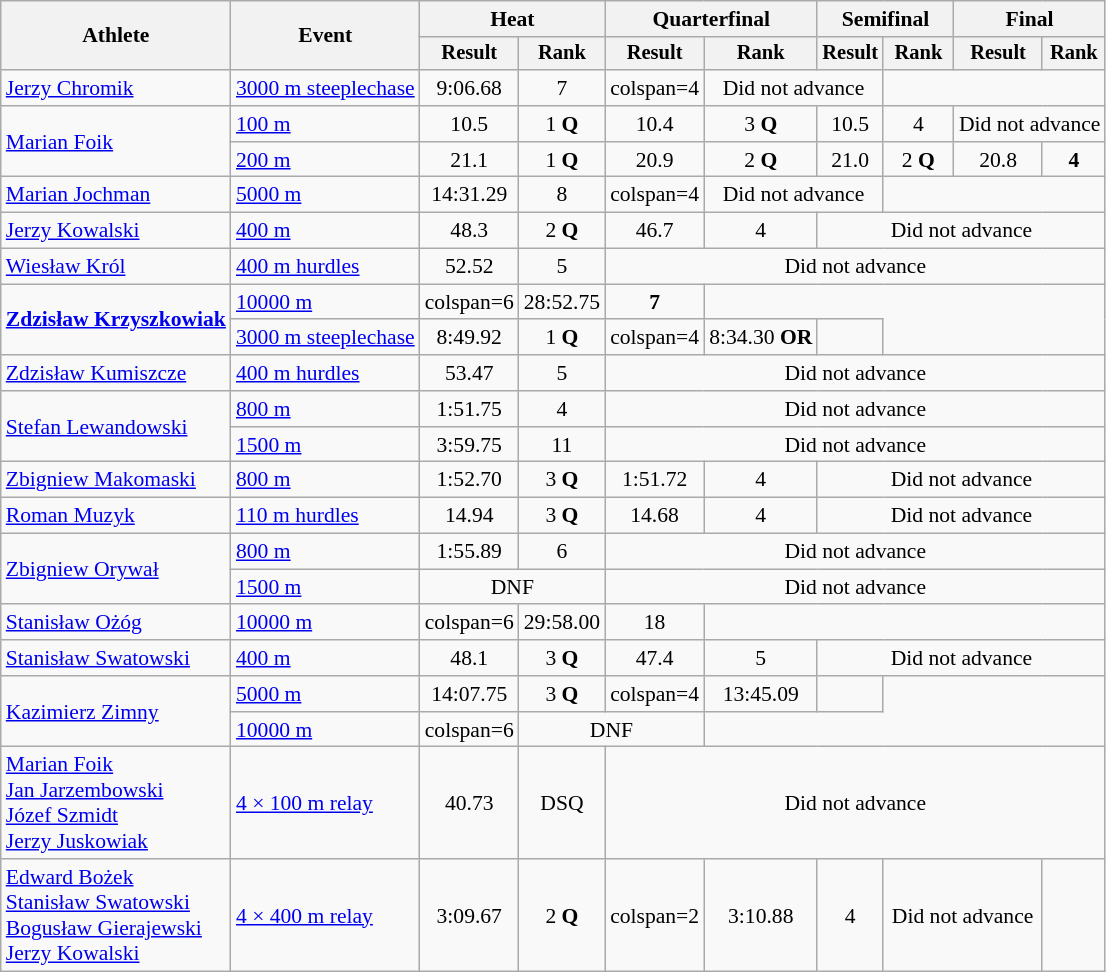<table class="wikitable" style="font-size:90%">
<tr>
<th rowspan="2">Athlete</th>
<th rowspan="2">Event</th>
<th colspan="2">Heat</th>
<th colspan="2">Quarterfinal</th>
<th colspan="2">Semifinal</th>
<th colspan="2">Final</th>
</tr>
<tr style="font-size:95%">
<th>Result</th>
<th>Rank</th>
<th>Result</th>
<th>Rank</th>
<th>Result</th>
<th>Rank</th>
<th>Result</th>
<th>Rank</th>
</tr>
<tr align=center>
<td align=left><a href='#'>Jerzy Chromik</a></td>
<td align=left><a href='#'>3000 m steeplechase</a></td>
<td>9:06.68</td>
<td>7</td>
<td>colspan=4 </td>
<td colspan=2>Did not advance</td>
</tr>
<tr align=center>
<td align=left rowspan=2><a href='#'>Marian Foik</a></td>
<td align=left><a href='#'>100 m</a></td>
<td>10.5</td>
<td>1 <strong>Q</strong></td>
<td>10.4</td>
<td>3 <strong>Q</strong></td>
<td>10.5</td>
<td>4</td>
<td colspan=2>Did not advance</td>
</tr>
<tr align=center>
<td align=left><a href='#'>200 m</a></td>
<td>21.1</td>
<td>1 <strong>Q</strong></td>
<td>20.9</td>
<td>2 <strong>Q</strong></td>
<td>21.0</td>
<td>2 <strong>Q</strong></td>
<td>20.8</td>
<td><strong>4</strong></td>
</tr>
<tr align=center>
<td align=left><a href='#'>Marian Jochman</a></td>
<td align=left><a href='#'>5000 m</a></td>
<td>14:31.29</td>
<td>8</td>
<td>colspan=4 </td>
<td colspan=2>Did not advance</td>
</tr>
<tr align=center>
<td align=left><a href='#'>Jerzy Kowalski</a></td>
<td align=left><a href='#'>400 m</a></td>
<td>48.3</td>
<td>2 <strong>Q</strong></td>
<td>46.7</td>
<td>4</td>
<td colspan=4>Did not advance</td>
</tr>
<tr align=center>
<td align=left><a href='#'>Wiesław Król</a></td>
<td align=left><a href='#'>400 m hurdles</a></td>
<td>52.52</td>
<td>5</td>
<td colspan=6>Did not advance</td>
</tr>
<tr align=center>
<td align=left rowspan=2><strong><a href='#'>Zdzisław Krzyszkowiak</a></strong></td>
<td align=left><a href='#'>10000 m</a></td>
<td>colspan=6 </td>
<td>28:52.75</td>
<td><strong>7</strong></td>
</tr>
<tr align=center>
<td align=left><a href='#'>3000 m steeplechase</a></td>
<td>8:49.92</td>
<td>1 <strong>Q</strong></td>
<td>colspan=4 </td>
<td>8:34.30 <strong>OR</strong></td>
<td></td>
</tr>
<tr align=center>
<td align=left><a href='#'>Zdzisław Kumiszcze</a></td>
<td align=left><a href='#'>400 m hurdles</a></td>
<td>53.47</td>
<td>5</td>
<td colspan=6>Did not advance</td>
</tr>
<tr align=center>
<td align=left rowspan=2><a href='#'>Stefan Lewandowski</a></td>
<td align=left><a href='#'>800 m</a></td>
<td>1:51.75</td>
<td>4</td>
<td colspan=6>Did not advance</td>
</tr>
<tr align=center>
<td align=left><a href='#'>1500 m</a></td>
<td>3:59.75</td>
<td>11</td>
<td colspan=6>Did not advance</td>
</tr>
<tr align=center>
<td align=left><a href='#'>Zbigniew Makomaski</a></td>
<td align=left><a href='#'>800 m</a></td>
<td>1:52.70</td>
<td>3 <strong>Q</strong></td>
<td>1:51.72</td>
<td>4</td>
<td colspan=6>Did not advance</td>
</tr>
<tr align=center>
<td align=left><a href='#'>Roman Muzyk</a></td>
<td align=left><a href='#'>110 m hurdles</a></td>
<td>14.94</td>
<td>3 <strong>Q</strong></td>
<td>14.68</td>
<td>4</td>
<td colspan=4>Did not advance</td>
</tr>
<tr align=center>
<td align=left rowspan=2><a href='#'>Zbigniew Orywał</a></td>
<td align=left><a href='#'>800 m</a></td>
<td>1:55.89</td>
<td>6</td>
<td colspan=6>Did not advance</td>
</tr>
<tr align=center>
<td align=left><a href='#'>1500 m</a></td>
<td colspan=2>DNF</td>
<td colspan=6>Did not advance</td>
</tr>
<tr align=center>
<td align=left><a href='#'>Stanisław Ożóg</a></td>
<td align=left><a href='#'>10000 m</a></td>
<td>colspan=6 </td>
<td>29:58.00</td>
<td>18</td>
</tr>
<tr align=center>
<td align=left><a href='#'>Stanisław Swatowski</a></td>
<td align=left><a href='#'>400 m</a></td>
<td>48.1</td>
<td>3 <strong>Q</strong></td>
<td>47.4</td>
<td>5</td>
<td colspan=4>Did not advance</td>
</tr>
<tr align=center>
<td align=left rowspan=2><a href='#'>Kazimierz Zimny</a></td>
<td align=left><a href='#'>5000 m</a></td>
<td>14:07.75</td>
<td>3 <strong>Q</strong></td>
<td>colspan=4 </td>
<td>13:45.09</td>
<td></td>
</tr>
<tr align=center>
<td align=left><a href='#'>10000 m</a></td>
<td>colspan=6 </td>
<td colspan=2>DNF</td>
</tr>
<tr align=center>
<td align=left><a href='#'>Marian Foik</a><br><a href='#'>Jan Jarzembowski</a><br><a href='#'>Józef Szmidt</a><br><a href='#'>Jerzy Juskowiak</a></td>
<td align=left><a href='#'>4 × 100 m relay</a></td>
<td>40.73</td>
<td>DSQ</td>
<td colspan=6>Did not advance</td>
</tr>
<tr align=center>
<td align=left><a href='#'>Edward Bożek</a><br><a href='#'>Stanisław Swatowski</a><br><a href='#'>Bogusław Gierajewski</a><br><a href='#'>Jerzy Kowalski</a></td>
<td align=left><a href='#'>4 × 400 m relay</a></td>
<td>3:09.67</td>
<td>2 <strong>Q</strong></td>
<td>colspan=2 </td>
<td>3:10.88</td>
<td>4</td>
<td colspan=2>Did not advance</td>
</tr>
</table>
